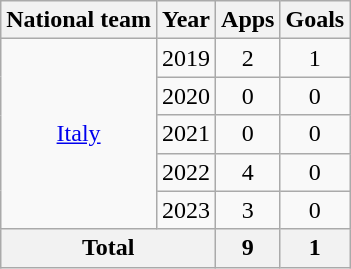<table class="wikitable" style="text-align:center">
<tr>
<th>National team</th>
<th>Year</th>
<th>Apps</th>
<th>Goals</th>
</tr>
<tr>
<td rowspan="5"><a href='#'>Italy</a></td>
<td>2019</td>
<td>2</td>
<td>1</td>
</tr>
<tr>
<td>2020</td>
<td>0</td>
<td>0</td>
</tr>
<tr>
<td>2021</td>
<td>0</td>
<td>0</td>
</tr>
<tr>
<td>2022</td>
<td>4</td>
<td>0</td>
</tr>
<tr>
<td>2023</td>
<td>3</td>
<td>0</td>
</tr>
<tr>
<th colspan="2">Total</th>
<th>9</th>
<th>1</th>
</tr>
</table>
